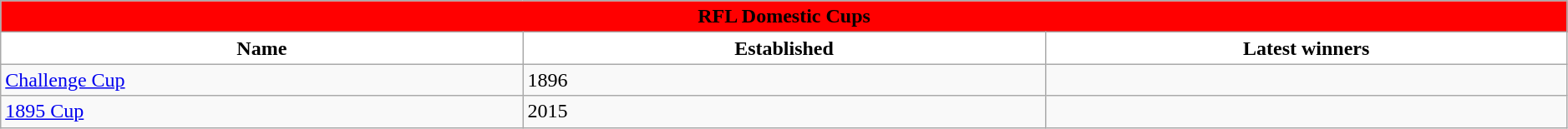<table class="wikitable" style="width: 99%">
<tr>
<td style="background:red; text-align:center;" colspan="9"><strong><span>RFL Domestic Cups</span></strong></td>
</tr>
<tr>
<th style="background:white; width:8%">Name</th>
<th style="background:white; width:8%">Established</th>
<th style="background:white; width:8%">Latest winners</th>
</tr>
<tr>
<td><a href='#'>Challenge Cup</a></td>
<td>1896</td>
<td></td>
</tr>
<tr>
<td><a href='#'>1895 Cup</a></td>
<td>2015</td>
<td></td>
</tr>
</table>
